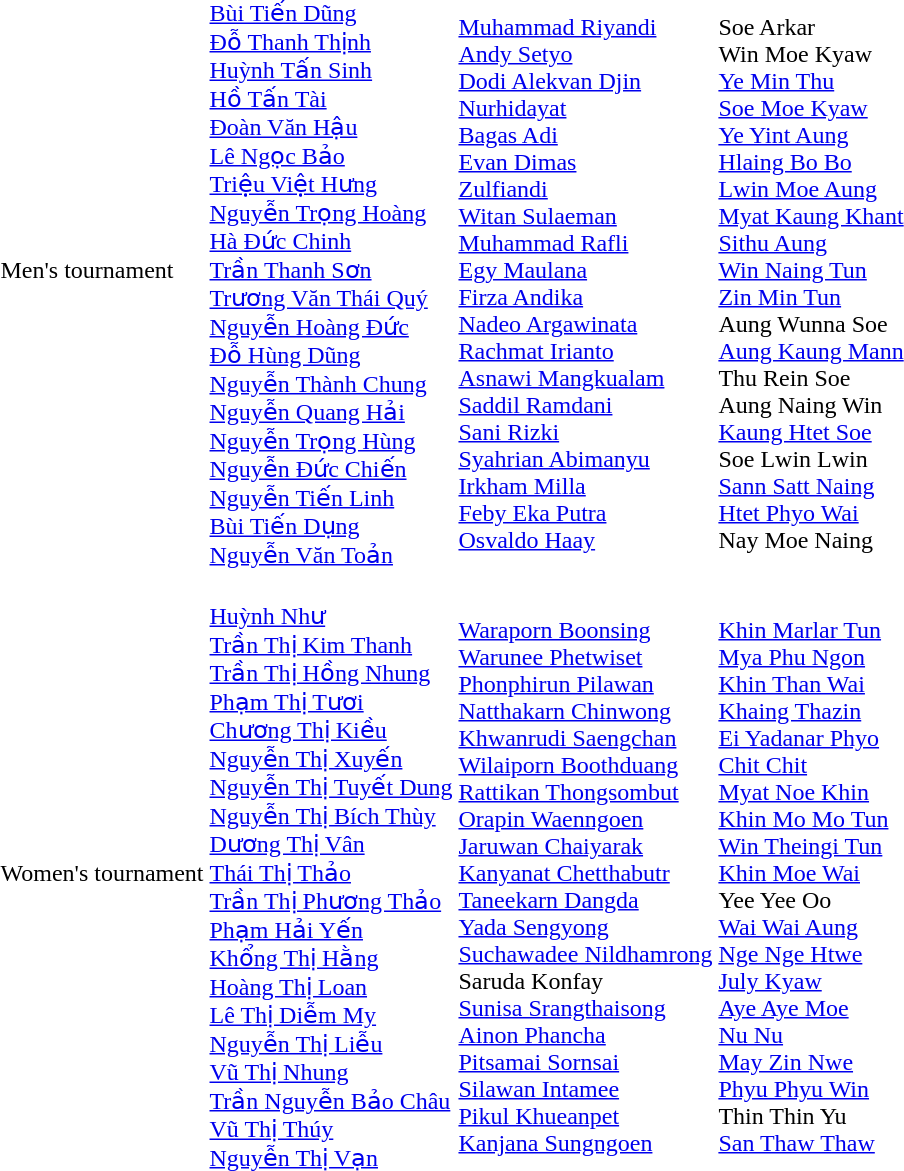<table>
<tr>
<td>Men's tournament<br></td>
<td><br><a href='#'>Bùi Tiến Dũng</a><br><a href='#'>Đỗ Thanh Thịnh</a><br><a href='#'>Huỳnh Tấn Sinh</a><br><a href='#'>Hồ Tấn Tài</a><br><a href='#'>Đoàn Văn Hậu</a><br><a href='#'>Lê Ngọc Bảo</a><br><a href='#'>Triệu Việt Hưng</a><br><a href='#'>Nguyễn Trọng Hoàng</a><br><a href='#'>Hà Đức Chinh</a><br><a href='#'>Trần Thanh Sơn</a><br><a href='#'>Trương Văn Thái Quý</a><br><a href='#'>Nguyễn Hoàng Đức</a><br><a href='#'>Đỗ Hùng Dũng</a><br><a href='#'>Nguyễn Thành Chung</a><br><a href='#'>Nguyễn Quang Hải</a><br><a href='#'>Nguyễn Trọng Hùng</a><br><a href='#'>Nguyễn Đức Chiến</a><br><a href='#'>Nguyễn Tiến Linh</a><br><a href='#'>Bùi Tiến Dụng</a><br><a href='#'>Nguyễn Văn Toản</a></td>
<td><br><a href='#'>Muhammad Riyandi</a><br><a href='#'>Andy Setyo</a><br><a href='#'>Dodi Alekvan Djin</a><br><a href='#'>Nurhidayat</a><br><a href='#'>Bagas Adi</a><br><a href='#'>Evan Dimas</a><br><a href='#'>Zulfiandi</a><br><a href='#'>Witan Sulaeman</a><br><a href='#'>Muhammad Rafli</a><br><a href='#'>Egy Maulana</a><br><a href='#'>Firza Andika</a><br><a href='#'>Nadeo Argawinata</a><br><a href='#'>Rachmat Irianto</a><br><a href='#'>Asnawi Mangkualam</a><br><a href='#'>Saddil Ramdani</a><br><a href='#'>Sani Rizki</a><br><a href='#'>Syahrian Abimanyu</a><br><a href='#'>Irkham Milla</a><br><a href='#'>Feby Eka Putra</a><br><a href='#'>Osvaldo Haay</a></td>
<td><br>Soe Arkar<br>Win Moe Kyaw<br><a href='#'>Ye Min Thu</a><br><a href='#'>Soe Moe Kyaw</a><br><a href='#'>Ye Yint Aung</a><br><a href='#'>Hlaing Bo Bo</a><br><a href='#'>Lwin Moe Aung</a><br><a href='#'>Myat Kaung Khant</a><br><a href='#'>Sithu Aung</a><br><a href='#'>Win Naing Tun</a><br><a href='#'>Zin Min Tun</a><br>Aung Wunna Soe<br><a href='#'>Aung Kaung Mann</a><br>Thu Rein Soe<br>Aung Naing Win<br><a href='#'>Kaung Htet Soe</a><br>Soe Lwin Lwin<br><a href='#'>Sann Satt Naing</a><br><a href='#'>Htet Phyo Wai</a><br>Nay Moe Naing</td>
</tr>
<tr>
<td>Women's tournament<br></td>
<td><br><a href='#'>Huỳnh Như</a><br><a href='#'>Trần Thị Kim Thanh</a><br><a href='#'>Trần Thị Hồng Nhung</a><br><a href='#'>Phạm Thị Tươi</a><br><a href='#'>Chương Thị Kiều</a><br><a href='#'>Nguyễn Thị Xuyến</a><br><a href='#'>Nguyễn Thị Tuyết Dung</a><br><a href='#'>Nguyễn Thị Bích Thùy</a><br><a href='#'>Dương Thị Vân</a><br><a href='#'>Thái Thị Thảo</a><br><a href='#'>Trần Thị Phương Thảo</a><br><a href='#'>Phạm Hải Yến</a><br><a href='#'>Khổng Thị Hằng</a><br><a href='#'>Hoàng Thị Loan</a><br><a href='#'>Lê Thị Diễm My</a><br><a href='#'>Nguyễn Thị Liễu</a><br><a href='#'>Vũ Thị Nhung</a><br><a href='#'>Trần Nguyễn Bảo Châu</a><br><a href='#'>Vũ Thị Thúy</a><br><a href='#'>Nguyễn Thị Vạn</a></td>
<td><br><a href='#'>Waraporn Boonsing</a><br><a href='#'>Warunee Phetwiset</a><br><a href='#'>Phonphirun Pilawan</a><br><a href='#'>Natthakarn Chinwong</a><br><a href='#'>Khwanrudi Saengchan</a><br><a href='#'>Wilaiporn Boothduang</a><br><a href='#'>Rattikan Thongsombut</a><br><a href='#'>Orapin Waenngoen</a><br><a href='#'>Jaruwan Chaiyarak</a><br><a href='#'>Kanyanat Chetthabutr</a><br><a href='#'>Taneekarn Dangda</a><br><a href='#'>Yada Sengyong</a><br><a href='#'>Suchawadee Nildhamrong</a><br>Saruda Konfay<br><a href='#'>Sunisa Srangthaisong</a><br><a href='#'>Ainon Phancha</a><br><a href='#'>Pitsamai Sornsai</a><br><a href='#'>Silawan Intamee</a><br><a href='#'>Pikul Khueanpet</a><br><a href='#'>Kanjana Sungngoen</a></td>
<td><br><a href='#'>Khin Marlar Tun</a><br><a href='#'>Mya Phu Ngon</a><br><a href='#'>Khin Than Wai</a><br><a href='#'>Khaing Thazin</a><br><a href='#'>Ei Yadanar Phyo</a><br><a href='#'>Chit Chit</a><br><a href='#'>Myat Noe Khin</a><br><a href='#'>Khin Mo Mo Tun</a><br><a href='#'>Win Theingi Tun</a><br><a href='#'>Khin Moe Wai</a><br>Yee Yee Oo<br><a href='#'>Wai Wai Aung</a><br><a href='#'>Nge Nge Htwe</a><br><a href='#'>July Kyaw</a><br><a href='#'>Aye Aye Moe</a><br><a href='#'>Nu Nu</a><br><a href='#'>May Zin Nwe</a><br><a href='#'>Phyu Phyu Win</a><br>Thin Thin Yu<br><a href='#'>San Thaw Thaw</a></td>
</tr>
</table>
